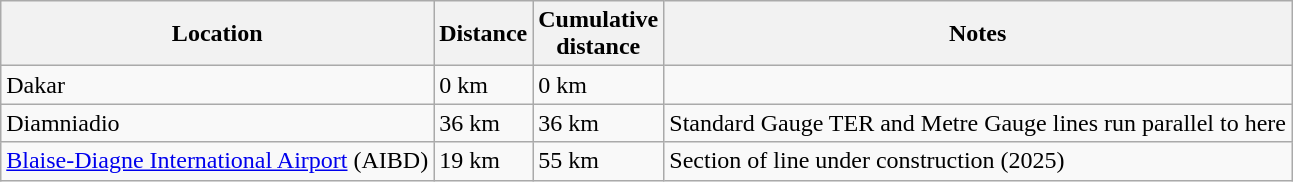<table class="wikitable">
<tr>
<th>Location</th>
<th>Distance</th>
<th>Cumulative<br>distance</th>
<th>Notes</th>
</tr>
<tr>
<td>Dakar</td>
<td>0 km</td>
<td>0 km</td>
<td></td>
</tr>
<tr>
<td>Diamniadio</td>
<td>36 km</td>
<td>36 km</td>
<td>Standard Gauge TER and Metre Gauge lines run parallel to here</td>
</tr>
<tr>
<td><a href='#'>Blaise-Diagne International Airport</a> (AIBD)</td>
<td>19 km</td>
<td>55 km</td>
<td>Section of line under construction (2025)</td>
</tr>
</table>
